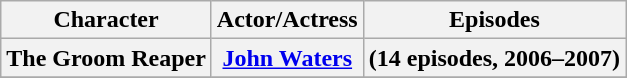<table class="wikitable" border="1">
<tr>
<th>Character</th>
<th>Actor/Actress</th>
<th>Episodes</th>
</tr>
<tr>
<th>The Groom Reaper</th>
<th><a href='#'>John Waters</a></th>
<th>(14 episodes, 2006–2007)</th>
</tr>
<tr>
</tr>
</table>
